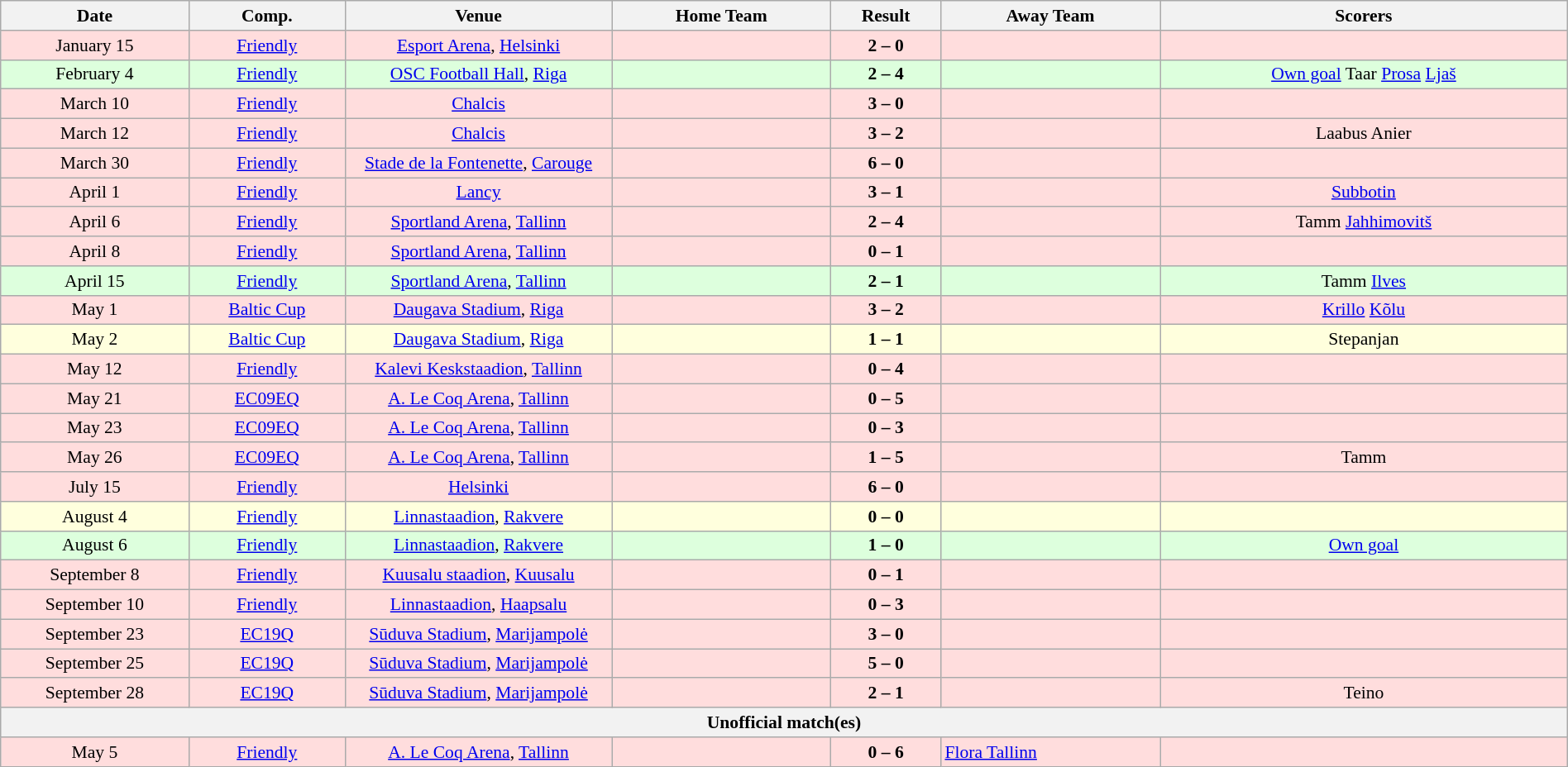<table class="wikitable collapsible collapsed" width=100% style="font-size: 90%">
<tr>
<th width=12%>Date</th>
<th width=10%>Comp.</th>
<th width=17%>Venue</th>
<th width=14%>Home Team</th>
<th width=7%>Result</th>
<th width=14%>Away Team</th>
<th width=26%>Scorers</th>
</tr>
<tr bgcolor="#ffdddd" align="center">
<td>January 15</td>
<td><a href='#'>Friendly</a></td>
<td><a href='#'>Esport Arena</a>, <a href='#'>Helsinki</a></td>
<td align="left"></td>
<td><strong>2 – 0</strong></td>
<td align="left"></td>
<td></td>
</tr>
<tr bgcolor="#ddffdd" align="center">
<td>February 4</td>
<td><a href='#'>Friendly</a></td>
<td><a href='#'>OSC Football Hall</a>, <a href='#'>Riga</a></td>
<td align="left"></td>
<td><strong>2 – 4</strong></td>
<td align="left"></td>
<td><a href='#'>Own goal</a>  Taar  <a href='#'>Prosa</a>  <a href='#'>Ljaš</a> </td>
</tr>
<tr bgcolor="#ffdddd" align="center">
<td>March 10</td>
<td><a href='#'>Friendly</a></td>
<td><a href='#'>Chalcis</a></td>
<td align="left"></td>
<td><strong>3 – 0</strong></td>
<td align="left"></td>
<td></td>
</tr>
<tr bgcolor="#ffdddd" align="center">
<td>March 12</td>
<td><a href='#'>Friendly</a></td>
<td><a href='#'>Chalcis</a></td>
<td align="left"></td>
<td><strong>3 – 2</strong></td>
<td align="left"></td>
<td>Laabus  Anier </td>
</tr>
<tr bgcolor="ffdddd" align="center">
<td>March 30</td>
<td><a href='#'>Friendly</a></td>
<td><a href='#'>Stade de la Fontenette</a>, <a href='#'>Carouge</a></td>
<td align="left"></td>
<td><strong>6 – 0</strong></td>
<td align="left"></td>
<td></td>
</tr>
<tr bgcolor="ffdddd" align="center">
<td>April 1</td>
<td><a href='#'>Friendly</a></td>
<td><a href='#'>Lancy</a></td>
<td align="left"></td>
<td><strong>3 – 1</strong></td>
<td align="left"></td>
<td><a href='#'>Subbotin</a> </td>
</tr>
<tr bgcolor="ffdddd" align="center">
<td>April 6</td>
<td><a href='#'>Friendly</a></td>
<td><a href='#'>Sportland Arena</a>, <a href='#'>Tallinn</a></td>
<td align="left"></td>
<td><strong>2 – 4</strong></td>
<td align="left"></td>
<td>Tamm  <a href='#'>Jahhimovitš</a> </td>
</tr>
<tr bgcolor="ffdddd" align="center">
<td>April 8</td>
<td><a href='#'>Friendly</a></td>
<td><a href='#'>Sportland Arena</a>, <a href='#'>Tallinn</a></td>
<td align="left"></td>
<td><strong>0 – 1</strong></td>
<td align="left"></td>
<td></td>
</tr>
<tr bgcolor="ddffdd" align="center">
<td>April 15</td>
<td><a href='#'>Friendly</a></td>
<td><a href='#'>Sportland Arena</a>, <a href='#'>Tallinn</a></td>
<td align="left"></td>
<td><strong>2 – 1</strong></td>
<td align="left"></td>
<td>Tamm  <a href='#'>Ilves</a> </td>
</tr>
<tr bgcolor="ffdddd" align="center">
<td>May 1</td>
<td><a href='#'>Baltic Cup</a></td>
<td><a href='#'>Daugava Stadium</a>, <a href='#'>Riga</a></td>
<td align="left"></td>
<td><strong>3 – 2</strong></td>
<td align="left"></td>
<td><a href='#'>Krillo</a>  <a href='#'>Kõlu</a> </td>
</tr>
<tr bgcolor="ffffdd" align="center">
<td>May 2</td>
<td><a href='#'>Baltic Cup</a></td>
<td><a href='#'>Daugava Stadium</a>, <a href='#'>Riga</a></td>
<td align="left"></td>
<td><strong>1 – 1</strong></td>
<td align="left"></td>
<td>Stepanjan </td>
</tr>
<tr bgcolor="#ffdddd" align="center">
<td>May 12</td>
<td><a href='#'>Friendly</a></td>
<td><a href='#'>Kalevi Keskstaadion</a>, <a href='#'>Tallinn</a></td>
<td align="left"></td>
<td><strong>0 – 4</strong></td>
<td align="left"></td>
<td></td>
</tr>
<tr bgcolor="#ffdddd" align="center">
<td>May 21</td>
<td><a href='#'>EC09EQ</a></td>
<td><a href='#'>A. Le Coq Arena</a>, <a href='#'>Tallinn</a></td>
<td align="left"></td>
<td><strong>0 – 5</strong></td>
<td align="left"></td>
<td></td>
</tr>
<tr bgcolor="#ffdddd" align="center">
<td>May 23</td>
<td><a href='#'>EC09EQ</a></td>
<td><a href='#'>A. Le Coq Arena</a>, <a href='#'>Tallinn</a></td>
<td align="left"></td>
<td><strong>0 – 3</strong></td>
<td align="left"></td>
<td></td>
</tr>
<tr bgcolor="#ffdddd" align="center">
<td>May 26</td>
<td><a href='#'>EC09EQ</a></td>
<td><a href='#'>A. Le Coq Arena</a>, <a href='#'>Tallinn</a></td>
<td align="left"></td>
<td><strong>1 – 5</strong></td>
<td align="left"></td>
<td>Tamm </td>
</tr>
<tr bgcolor="#ffdddd" align="center">
<td>July 15</td>
<td><a href='#'>Friendly</a></td>
<td><a href='#'>Helsinki</a></td>
<td align="left"></td>
<td><strong>6 – 0</strong></td>
<td align="left"></td>
<td></td>
</tr>
<tr bgcolor="ffffdd" align="center">
<td>August 4</td>
<td><a href='#'>Friendly</a></td>
<td><a href='#'>Linnastaadion</a>, <a href='#'>Rakvere</a></td>
<td align="left"></td>
<td><strong>0 – 0</strong></td>
<td align="left"></td>
<td></td>
</tr>
<tr bgcolor="#ddffdd" align="center">
<td>August 6</td>
<td><a href='#'>Friendly</a></td>
<td><a href='#'>Linnastaadion</a>, <a href='#'>Rakvere</a></td>
<td align="left"></td>
<td><strong>1 – 0</strong></td>
<td align="left"></td>
<td><a href='#'>Own goal</a> </td>
</tr>
<tr bgcolor="#ffdddd" align="center">
<td>September 8</td>
<td><a href='#'>Friendly</a></td>
<td><a href='#'>Kuusalu staadion</a>, <a href='#'>Kuusalu</a></td>
<td align="left"></td>
<td><strong>0 – 1</strong></td>
<td align="left"></td>
<td></td>
</tr>
<tr bgcolor="#ffdddd" align="center">
<td>September 10</td>
<td><a href='#'>Friendly</a></td>
<td><a href='#'>Linnastaadion</a>, <a href='#'>Haapsalu</a></td>
<td align="left"></td>
<td><strong>0 – 3</strong></td>
<td align="left"></td>
<td></td>
</tr>
<tr bgcolor="#ffdddd" align="center">
<td>September 23</td>
<td><a href='#'>EC19Q</a></td>
<td><a href='#'>Sūduva Stadium</a>, <a href='#'>Marijampolė</a></td>
<td align="left"></td>
<td><strong>3 – 0</strong></td>
<td align="left"></td>
<td></td>
</tr>
<tr bgcolor="#ffdddd" align="center">
<td>September 25</td>
<td><a href='#'>EC19Q</a></td>
<td><a href='#'>Sūduva Stadium</a>, <a href='#'>Marijampolė</a></td>
<td align="left"></td>
<td><strong>5 – 0</strong></td>
<td align="left"></td>
<td></td>
</tr>
<tr bgcolor="#ffdddd" align="center">
<td>September 28</td>
<td><a href='#'>EC19Q</a></td>
<td><a href='#'>Sūduva Stadium</a>, <a href='#'>Marijampolė</a></td>
<td align="left"></td>
<td><strong>2 – 1</strong></td>
<td align="left"></td>
<td>Teino </td>
</tr>
<tr>
<th colspan="8">Unofficial match(es)</th>
</tr>
<tr bgcolor="#ffdddd" align="center">
<td>May 5</td>
<td><a href='#'>Friendly</a></td>
<td><a href='#'>A. Le Coq Arena</a>, <a href='#'>Tallinn</a></td>
<td align="left"></td>
<td><strong>0 – 6</strong></td>
<td align="left"> <a href='#'>Flora Tallinn</a></td>
<td></td>
</tr>
</table>
